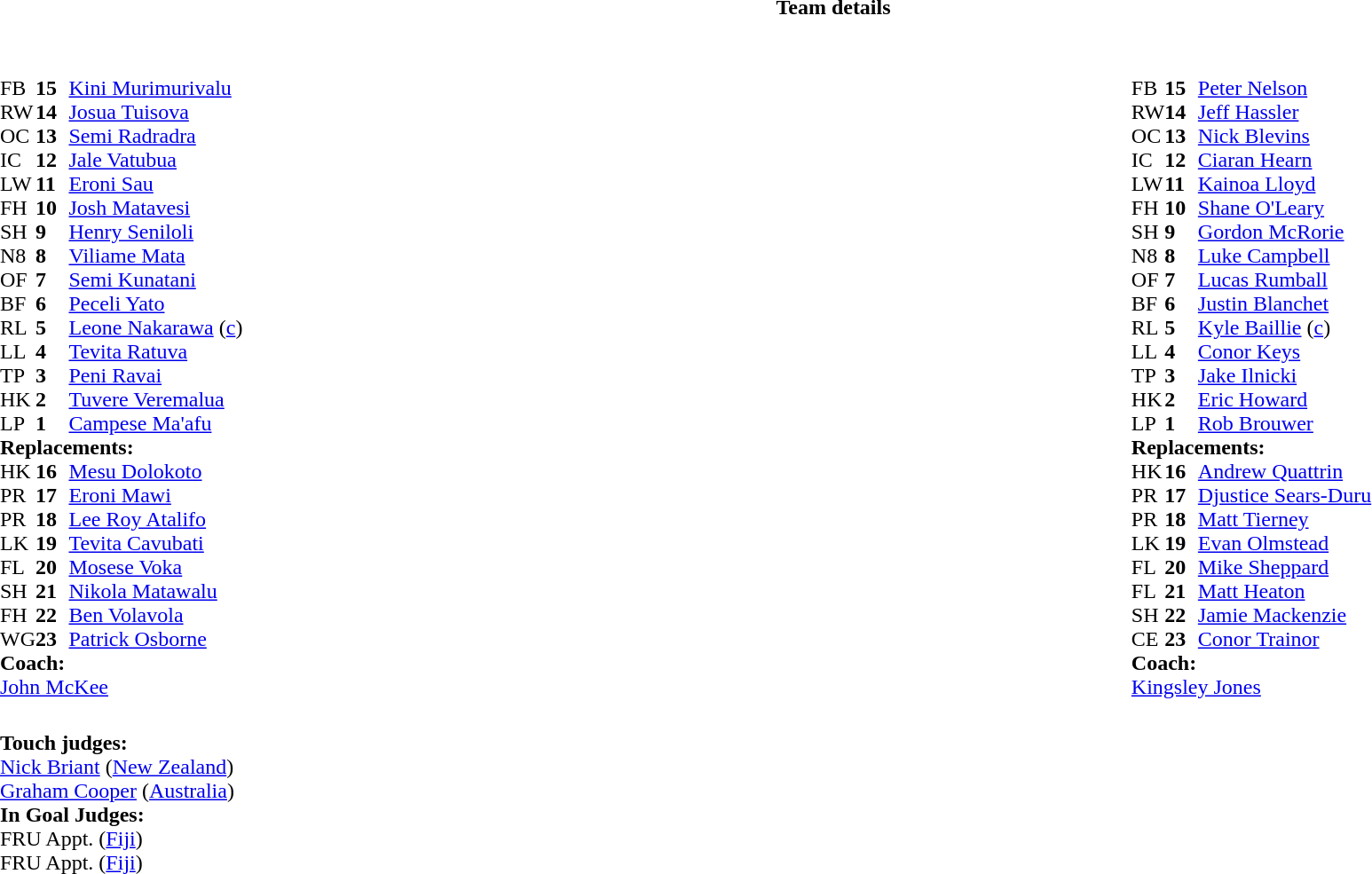<table border="0" style="width:100%" class="collapsible collapsed">
<tr>
<th>Team details</th>
</tr>
<tr>
<td><br><table style="width:100%">
<tr>
<td style="vertical-align:top; width:50%"><br><table cellspacing="0" cellpadding="0">
<tr>
<th width="25"></th>
<th width="25"></th>
</tr>
<tr>
<td>FB</td>
<td><strong>15</strong></td>
<td><a href='#'>Kini Murimurivalu</a></td>
</tr>
<tr>
<td>RW</td>
<td><strong>14</strong></td>
<td><a href='#'>Josua Tuisova</a></td>
</tr>
<tr>
<td>OC</td>
<td><strong>13</strong></td>
<td><a href='#'>Semi Radradra</a></td>
</tr>
<tr>
<td>IC</td>
<td><strong>12</strong></td>
<td><a href='#'>Jale Vatubua</a></td>
<td></td>
<td></td>
</tr>
<tr>
<td>LW</td>
<td><strong>11</strong></td>
<td><a href='#'>Eroni Sau</a></td>
<td></td>
<td></td>
</tr>
<tr>
<td>FH</td>
<td><strong>10</strong></td>
<td><a href='#'>Josh Matavesi</a></td>
</tr>
<tr>
<td>SH</td>
<td><strong>9</strong></td>
<td><a href='#'>Henry Seniloli</a></td>
<td></td>
<td></td>
</tr>
<tr>
<td>N8</td>
<td><strong>8</strong></td>
<td><a href='#'>Viliame Mata</a></td>
</tr>
<tr>
<td>OF</td>
<td><strong>7</strong></td>
<td><a href='#'>Semi Kunatani</a></td>
</tr>
<tr>
<td>BF</td>
<td><strong>6</strong></td>
<td><a href='#'>Peceli Yato</a></td>
<td></td>
<td></td>
</tr>
<tr>
<td>RL</td>
<td><strong>5</strong></td>
<td><a href='#'>Leone Nakarawa</a> (<a href='#'>c</a>)</td>
<td></td>
<td></td>
</tr>
<tr>
<td>LL</td>
<td><strong>4</strong></td>
<td><a href='#'>Tevita Ratuva</a></td>
</tr>
<tr>
<td>TP</td>
<td><strong>3</strong></td>
<td><a href='#'>Peni Ravai</a></td>
<td></td>
<td></td>
</tr>
<tr>
<td>HK</td>
<td><strong>2</strong></td>
<td><a href='#'>Tuvere Veremalua</a></td>
<td></td>
<td></td>
</tr>
<tr>
<td>LP</td>
<td><strong>1</strong></td>
<td><a href='#'>Campese Ma'afu</a></td>
<td></td>
<td></td>
</tr>
<tr>
<td colspan=3><strong>Replacements:</strong></td>
</tr>
<tr>
<td>HK</td>
<td><strong>16</strong></td>
<td><a href='#'>Mesu Dolokoto</a></td>
<td></td>
<td></td>
</tr>
<tr>
<td>PR</td>
<td><strong>17</strong></td>
<td><a href='#'>Eroni Mawi</a></td>
<td></td>
<td></td>
</tr>
<tr>
<td>PR</td>
<td><strong>18</strong></td>
<td><a href='#'>Lee Roy Atalifo</a></td>
<td></td>
<td></td>
</tr>
<tr>
<td>LK</td>
<td><strong>19</strong></td>
<td><a href='#'>Tevita Cavubati</a></td>
<td></td>
<td></td>
</tr>
<tr>
<td>FL</td>
<td><strong>20</strong></td>
<td><a href='#'>Mosese Voka</a></td>
<td></td>
<td></td>
</tr>
<tr>
<td>SH</td>
<td><strong>21</strong></td>
<td><a href='#'>Nikola Matawalu</a></td>
<td></td>
<td></td>
</tr>
<tr>
<td>FH</td>
<td><strong>22</strong></td>
<td><a href='#'>Ben Volavola</a></td>
<td></td>
<td></td>
</tr>
<tr>
<td>WG</td>
<td><strong>23</strong></td>
<td><a href='#'>Patrick Osborne</a></td>
<td></td>
<td></td>
</tr>
<tr>
<td colspan=3><strong>Coach:</strong></td>
</tr>
<tr>
<td colspan="4"> <a href='#'>John McKee</a></td>
</tr>
</table>
</td>
<td style="vertical-align:top; width:50%"><br><table cellspacing="0" cellpadding="0" style="margin:auto">
<tr>
<th width="25"></th>
<th width="25"></th>
</tr>
<tr>
<td>FB</td>
<td><strong>15</strong></td>
<td><a href='#'>Peter Nelson</a></td>
<td></td>
<td></td>
</tr>
<tr>
<td>RW</td>
<td><strong>14</strong></td>
<td><a href='#'>Jeff Hassler</a></td>
</tr>
<tr>
<td>OC</td>
<td><strong>13</strong></td>
<td><a href='#'>Nick Blevins</a></td>
</tr>
<tr>
<td>IC</td>
<td><strong>12</strong></td>
<td><a href='#'>Ciaran Hearn</a></td>
</tr>
<tr>
<td>LW</td>
<td><strong>11</strong></td>
<td><a href='#'>Kainoa Lloyd</a></td>
</tr>
<tr>
<td>FH</td>
<td><strong>10</strong></td>
<td><a href='#'>Shane O'Leary</a></td>
<td></td>
<td></td>
</tr>
<tr>
<td>SH</td>
<td><strong>9</strong></td>
<td><a href='#'>Gordon McRorie</a></td>
</tr>
<tr>
<td>N8</td>
<td><strong>8</strong></td>
<td><a href='#'>Luke Campbell</a></td>
</tr>
<tr>
<td>OF</td>
<td><strong>7</strong></td>
<td><a href='#'>Lucas Rumball</a></td>
<td></td>
<td></td>
</tr>
<tr>
<td>BF</td>
<td><strong>6</strong></td>
<td><a href='#'>Justin Blanchet</a></td>
<td></td>
<td></td>
</tr>
<tr>
<td>RL</td>
<td><strong>5</strong></td>
<td><a href='#'>Kyle Baillie</a> (<a href='#'>c</a>)</td>
<td></td>
<td></td>
</tr>
<tr>
<td>LL</td>
<td><strong>4</strong></td>
<td><a href='#'>Conor Keys</a></td>
</tr>
<tr>
<td>TP</td>
<td><strong>3</strong></td>
<td><a href='#'>Jake Ilnicki</a></td>
<td></td>
<td></td>
</tr>
<tr>
<td>HK</td>
<td><strong>2</strong></td>
<td><a href='#'>Eric Howard</a></td>
<td></td>
<td></td>
</tr>
<tr>
<td>LP</td>
<td><strong>1</strong></td>
<td><a href='#'>Rob Brouwer</a></td>
<td></td>
<td></td>
</tr>
<tr>
<td colspan=3><strong>Replacements:</strong></td>
</tr>
<tr>
<td>HK</td>
<td><strong>16</strong></td>
<td><a href='#'>Andrew Quattrin</a></td>
<td></td>
<td></td>
</tr>
<tr>
<td>PR</td>
<td><strong>17</strong></td>
<td><a href='#'>Djustice Sears-Duru</a></td>
<td></td>
<td></td>
</tr>
<tr>
<td>PR</td>
<td><strong>18</strong></td>
<td><a href='#'>Matt Tierney</a></td>
<td></td>
<td></td>
</tr>
<tr>
<td>LK</td>
<td><strong>19</strong></td>
<td><a href='#'>Evan Olmstead</a></td>
<td></td>
<td></td>
</tr>
<tr>
<td>FL</td>
<td><strong>20</strong></td>
<td><a href='#'>Mike Sheppard</a></td>
<td></td>
<td></td>
</tr>
<tr>
<td>FL</td>
<td><strong>21</strong></td>
<td><a href='#'>Matt Heaton</a></td>
<td></td>
<td></td>
</tr>
<tr>
<td>SH</td>
<td><strong>22</strong></td>
<td><a href='#'>Jamie Mackenzie</a></td>
<td></td>
<td></td>
</tr>
<tr>
<td>CE</td>
<td><strong>23</strong></td>
<td><a href='#'>Conor Trainor</a></td>
<td></td>
<td></td>
</tr>
<tr>
<td colspan="3"><strong>Coach:</strong></td>
</tr>
<tr>
<td colspan="4"> <a href='#'>Kingsley Jones</a></td>
</tr>
</table>
</td>
</tr>
</table>
<table style="width:100%">
<tr>
<td><br><strong>Touch judges:</strong>
<br><a href='#'>Nick Briant</a> (<a href='#'>New Zealand</a>)
<br><a href='#'>Graham Cooper</a> (<a href='#'>Australia</a>)
<br><strong>In Goal Judges:</strong>
<br>FRU Appt. (<a href='#'>Fiji</a>)
<br>FRU Appt. (<a href='#'>Fiji</a>)</td>
</tr>
</table>
</td>
</tr>
</table>
